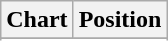<table class="wikitable sortable">
<tr>
<th>Chart</th>
<th>Position</th>
</tr>
<tr>
</tr>
<tr>
</tr>
<tr>
</tr>
<tr>
</tr>
<tr>
</tr>
<tr>
</tr>
<tr>
</tr>
<tr>
</tr>
<tr>
</tr>
<tr>
</tr>
</table>
